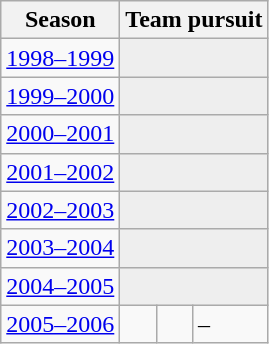<table class="wikitable" style="display: inline-table;">
<tr>
<th>Season</th>
<th colspan="3">Team pursuit</th>
</tr>
<tr>
<td><a href='#'>1998–1999</a></td>
<td colspan="3" bgcolor=#EEEEEE></td>
</tr>
<tr>
<td><a href='#'>1999–2000</a></td>
<td colspan="3" bgcolor=#EEEEEE></td>
</tr>
<tr>
<td><a href='#'>2000–2001</a></td>
<td colspan="3" bgcolor=#EEEEEE></td>
</tr>
<tr>
<td><a href='#'>2001–2002</a></td>
<td colspan="3" bgcolor=#EEEEEE></td>
</tr>
<tr>
<td><a href='#'>2002–2003</a></td>
<td colspan="3" bgcolor=#EEEEEE></td>
</tr>
<tr>
<td><a href='#'>2003–2004</a></td>
<td colspan="3" bgcolor=#EEEEEE></td>
</tr>
<tr>
<td><a href='#'>2004–2005</a></td>
<td colspan="3" bgcolor=#EEEEEE></td>
</tr>
<tr>
<td><a href='#'>2005–2006</a></td>
<td></td>
<td></td>
<td>–</td>
</tr>
</table>
